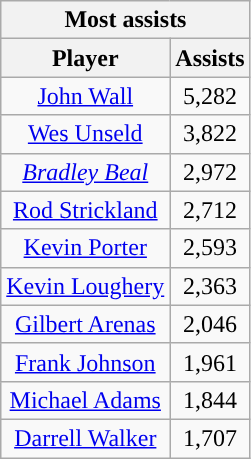<table class="wikitable sortable" style="text-align:center">
<tr>
<th colspan="2" style="text-align:center; ">Most assists</th>
</tr>
<tr>
<th style="text-align:center; ">Player</th>
<th style="text-align:center; ">Assists</th>
</tr>
<tr>
<td><a href='#'>John Wall</a></td>
<td>5,282</td>
</tr>
<tr>
<td><a href='#'>Wes Unseld</a></td>
<td>3,822</td>
</tr>
<tr>
<td><em><a href='#'>Bradley Beal</a></em></td>
<td>2,972</td>
</tr>
<tr>
<td><a href='#'>Rod Strickland</a></td>
<td>2,712</td>
</tr>
<tr>
<td><a href='#'>Kevin Porter</a></td>
<td>2,593</td>
</tr>
<tr>
<td><a href='#'>Kevin Loughery</a></td>
<td>2,363</td>
</tr>
<tr>
<td><a href='#'>Gilbert Arenas</a></td>
<td>2,046</td>
</tr>
<tr>
<td><a href='#'>Frank Johnson</a></td>
<td>1,961</td>
</tr>
<tr>
<td><a href='#'>Michael Adams</a></td>
<td>1,844</td>
</tr>
<tr>
<td><a href='#'>Darrell Walker</a></td>
<td>1,707</td>
</tr>
</table>
